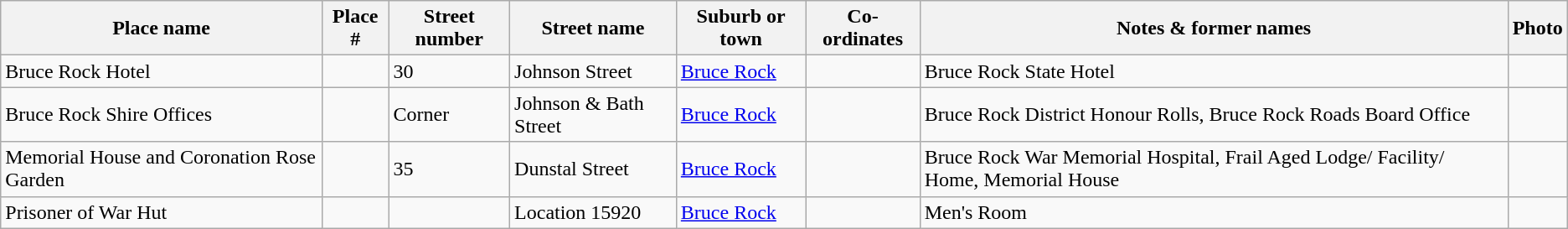<table class="wikitable sortable">
<tr>
<th>Place name</th>
<th>Place #</th>
<th>Street number</th>
<th>Street name</th>
<th>Suburb or town</th>
<th>Co-ordinates</th>
<th class="unsortable">Notes & former names</th>
<th class="unsortable">Photo</th>
</tr>
<tr>
<td>Bruce Rock Hotel</td>
<td></td>
<td>30</td>
<td>Johnson Street</td>
<td><a href='#'>Bruce Rock</a></td>
<td></td>
<td>Bruce Rock State Hotel</td>
<td></td>
</tr>
<tr>
<td>Bruce Rock Shire Offices</td>
<td></td>
<td>Corner</td>
<td>Johnson & Bath Street</td>
<td><a href='#'>Bruce Rock</a></td>
<td></td>
<td>Bruce Rock District Honour Rolls, Bruce Rock Roads Board Office</td>
<td></td>
</tr>
<tr>
<td>Memorial House and Coronation Rose Garden</td>
<td></td>
<td>35</td>
<td>Dunstal Street</td>
<td><a href='#'>Bruce Rock</a></td>
<td></td>
<td>Bruce Rock War Memorial Hospital, Frail Aged Lodge/ Facility/ Home, Memorial House</td>
<td></td>
</tr>
<tr>
<td>Prisoner of War Hut</td>
<td></td>
<td></td>
<td>Location 15920</td>
<td><a href='#'>Bruce Rock</a></td>
<td></td>
<td>Men's Room</td>
<td></td>
</tr>
</table>
